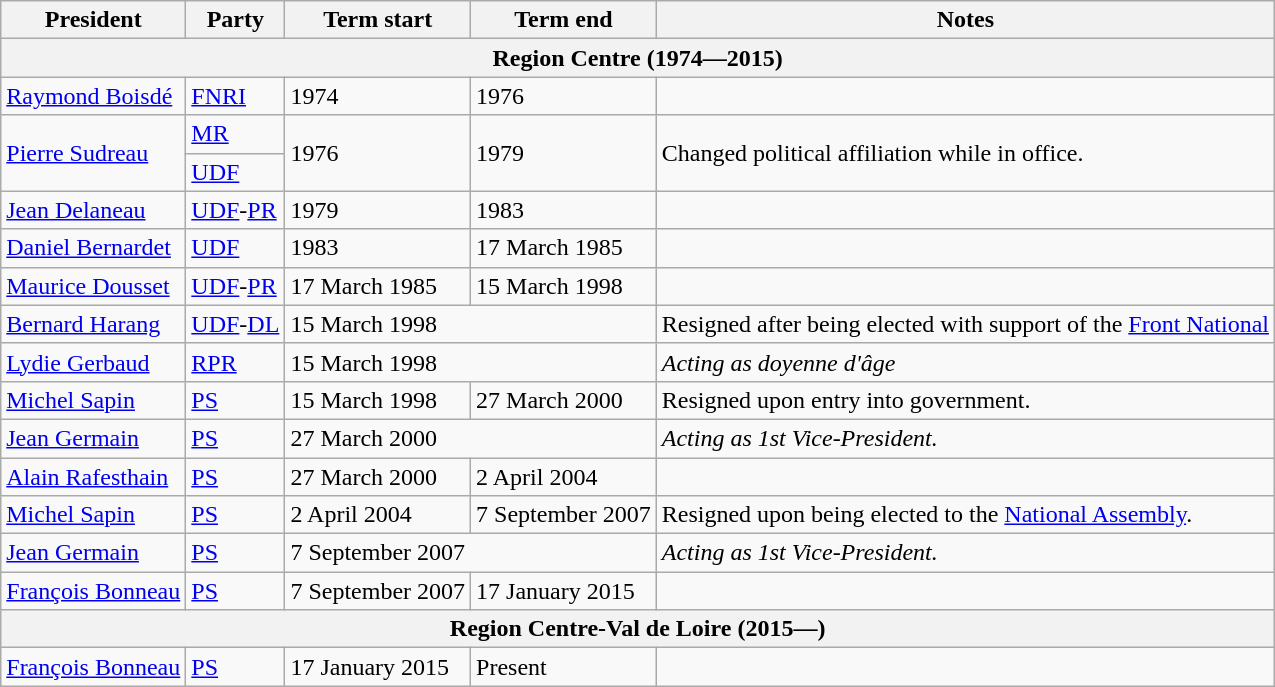<table class="wikitable mw-collapsible">
<tr>
<th>President</th>
<th>Party</th>
<th>Term start</th>
<th>Term end</th>
<th>Notes</th>
</tr>
<tr>
<th colspan="5">Region Centre (1974—2015)</th>
</tr>
<tr>
<td><a href='#'>Raymond Boisdé</a></td>
<td><a href='#'>FNRI</a></td>
<td>1974</td>
<td>1976</td>
<td></td>
</tr>
<tr>
<td rowspan="2"><a href='#'>Pierre Sudreau</a></td>
<td><a href='#'>MR</a></td>
<td rowspan="2">1976</td>
<td rowspan="2">1979</td>
<td rowspan="2">Changed political affiliation while in office.</td>
</tr>
<tr>
<td><a href='#'>UDF</a></td>
</tr>
<tr>
<td><a href='#'>Jean Delaneau</a></td>
<td><a href='#'>UDF</a>-<a href='#'>PR</a></td>
<td>1979</td>
<td>1983</td>
<td></td>
</tr>
<tr>
<td><a href='#'>Daniel Bernardet</a></td>
<td><a href='#'>UDF</a></td>
<td>1983</td>
<td>17 March 1985</td>
<td></td>
</tr>
<tr>
<td><a href='#'>Maurice Dousset</a></td>
<td><a href='#'>UDF</a>-<a href='#'>PR</a></td>
<td>17 March 1985</td>
<td>15 March 1998</td>
<td></td>
</tr>
<tr>
<td><a href='#'>Bernard Harang</a></td>
<td><a href='#'>UDF</a>-<a href='#'>DL</a></td>
<td colspan="2">15 March 1998</td>
<td>Resigned after being elected with support of the <a href='#'>Front National</a></td>
</tr>
<tr>
<td><a href='#'>Lydie Gerbaud</a></td>
<td><a href='#'>RPR</a></td>
<td colspan="2">15 March 1998</td>
<td><em>Acting as doyenne d'âge</em></td>
</tr>
<tr>
<td><a href='#'>Michel Sapin</a></td>
<td><a href='#'>PS</a></td>
<td>15 March 1998</td>
<td>27 March 2000</td>
<td>Resigned upon entry into government.</td>
</tr>
<tr>
<td><a href='#'>Jean Germain</a></td>
<td><a href='#'>PS</a></td>
<td colspan="2">27 March 2000</td>
<td><em>Acting as 1st Vice-President.</em></td>
</tr>
<tr>
<td><a href='#'>Alain Rafesthain</a></td>
<td><a href='#'>PS</a></td>
<td>27 March 2000</td>
<td>2 April 2004</td>
<td></td>
</tr>
<tr>
<td><a href='#'>Michel Sapin</a></td>
<td><a href='#'>PS</a></td>
<td>2 April 2004</td>
<td>7 September 2007</td>
<td>Resigned upon being elected to the <a href='#'>National Assembly</a>.</td>
</tr>
<tr>
<td><a href='#'>Jean Germain</a></td>
<td><a href='#'>PS</a></td>
<td colspan="2">7 September 2007</td>
<td><em>Acting as 1st Vice-President.</em></td>
</tr>
<tr>
<td><a href='#'>François Bonneau</a></td>
<td><a href='#'>PS</a></td>
<td>7 September 2007</td>
<td>17 January 2015</td>
<td></td>
</tr>
<tr>
<th colspan="5">Region Centre-Val de Loire (2015—)</th>
</tr>
<tr>
<td><a href='#'>François Bonneau</a></td>
<td><a href='#'>PS</a></td>
<td>17 January 2015</td>
<td>Present</td>
<td></td>
</tr>
</table>
